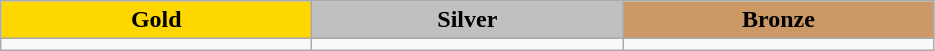<table class="wikitable" style="text-align:left">
<tr align="center">
<td width=200 bgcolor=gold><strong>Gold</strong></td>
<td width=200 bgcolor=silver><strong>Silver</strong></td>
<td width=200 bgcolor=CC9966><strong>Bronze</strong></td>
</tr>
<tr>
<td></td>
<td></td>
<td></td>
</tr>
</table>
